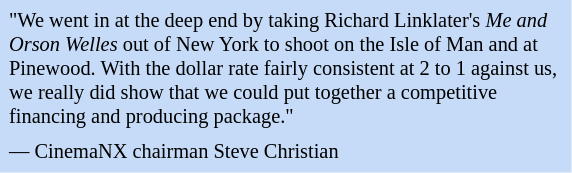<table class="toccolours" style="float: right; margin-left: 1em; margin-right: 2em; font-size: 85%; background:#c6dbf7; color:black; width:28em; max-width: 40%;" cellspacing="5">
<tr>
<td style="text-align: left;">"We went in at the deep end by taking Richard Linklater's <em>Me and Orson Welles</em> out of New York to shoot on the Isle of Man and at Pinewood. With the dollar rate fairly consistent at 2 to 1 against us, we really did show that we could put together a competitive financing and producing package."</td>
</tr>
<tr>
<td style="text-align: left;">— CinemaNX chairman Steve Christian</td>
</tr>
</table>
